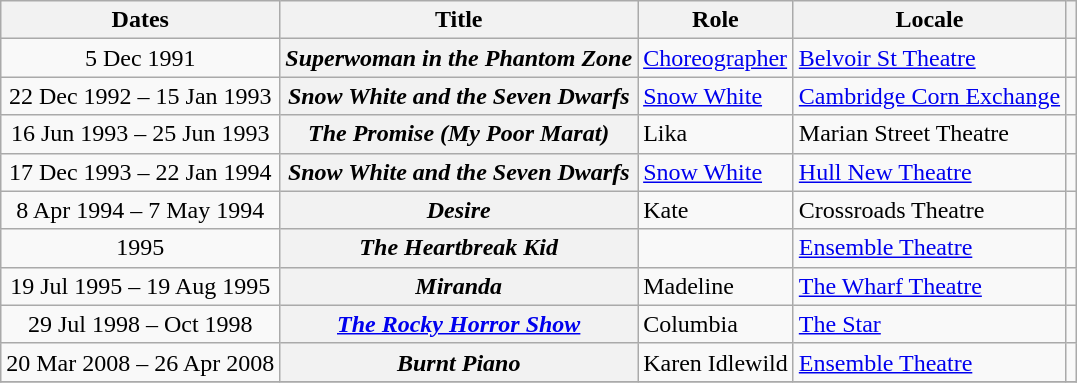<table class="wikitable sortable plainrowheaders">
<tr>
<th scope="col">Dates</th>
<th scope="col">Title</th>
<th scope="col">Role</th>
<th scope="col" class="unsortable">Locale</th>
<th scope="col" class="unsortable"></th>
</tr>
<tr>
<td style="text-align:center">5 Dec 1991</td>
<th scope="row"><em>Superwoman in the Phantom Zone</em></th>
<td><a href='#'>Choreographer</a></td>
<td><a href='#'>Belvoir St Theatre</a></td>
<td></td>
</tr>
<tr>
<td style="text-align:center">22 Dec 1992 – 15 Jan 1993</td>
<th scope="row"><em>Snow White and the Seven Dwarfs</em></th>
<td><a href='#'>Snow White</a></td>
<td><a href='#'>Cambridge Corn Exchange</a></td>
<td></td>
</tr>
<tr>
<td style="text-align:center">16 Jun 1993 – 25 Jun 1993</td>
<th scope="row"><em>The Promise (My Poor Marat)</em></th>
<td>Lika</td>
<td>Marian Street Theatre</td>
<td></td>
</tr>
<tr>
<td style="text-align:center">17 Dec 1993 – 22 Jan 1994</td>
<th scope="row"><em>Snow White and the Seven Dwarfs</em></th>
<td><a href='#'>Snow White</a></td>
<td><a href='#'>Hull New Theatre</a></td>
<td></td>
</tr>
<tr>
<td style="text-align:center">8 Apr 1994 – 7 May 1994</td>
<th scope="row"><em>Desire</em></th>
<td>Kate</td>
<td>Crossroads Theatre</td>
<td></td>
</tr>
<tr>
<td style="text-align:center">1995</td>
<th scope="row"><em>The Heartbreak Kid</em></th>
<td></td>
<td><a href='#'>Ensemble Theatre</a></td>
<td></td>
</tr>
<tr>
<td style="text-align:center">19 Jul 1995 – 19 Aug 1995</td>
<th scope="row"><em>Miranda</em></th>
<td>Madeline</td>
<td><a href='#'>The Wharf Theatre</a></td>
<td></td>
</tr>
<tr>
<td style="text-align:center">29 Jul 1998 – Oct 1998</td>
<th scope="row"><em><a href='#'>The Rocky Horror Show</a></em></th>
<td>Columbia</td>
<td><a href='#'>The Star</a></td>
<td></td>
</tr>
<tr>
<td style="text-align:center">20 Mar 2008 – 26 Apr 2008</td>
<th scope="row"><em>Burnt Piano</em></th>
<td>Karen Idlewild</td>
<td><a href='#'>Ensemble Theatre</a></td>
<td></td>
</tr>
<tr>
</tr>
</table>
